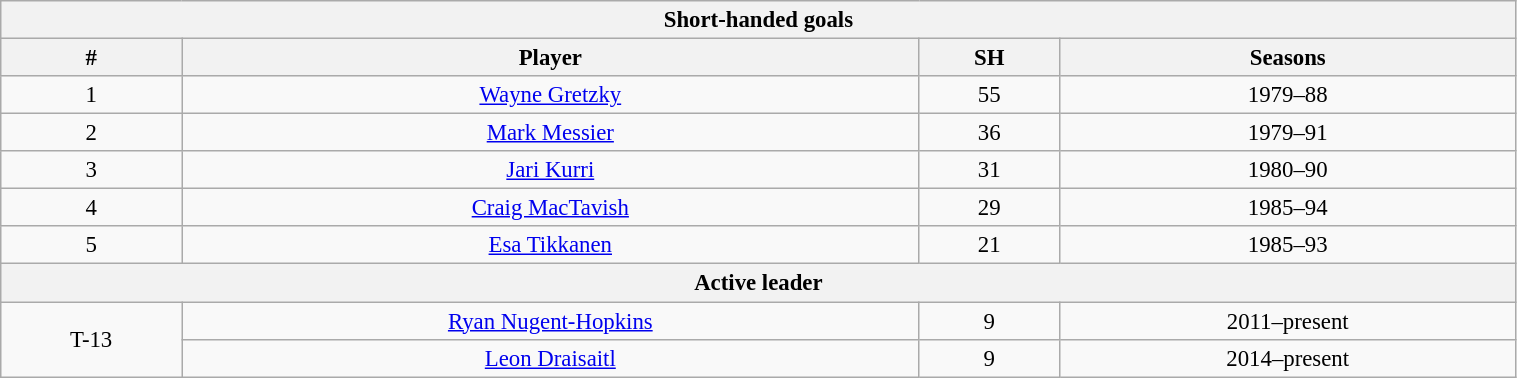<table class="wikitable" style="text-align: center; font-size: 95%" width="80%">
<tr>
<th colspan="4">Short-handed goals</th>
</tr>
<tr>
<th>#</th>
<th>Player</th>
<th>SH</th>
<th>Seasons</th>
</tr>
<tr>
<td>1</td>
<td><a href='#'>Wayne Gretzky</a></td>
<td>55</td>
<td>1979–88</td>
</tr>
<tr>
<td>2</td>
<td><a href='#'>Mark Messier</a></td>
<td>36</td>
<td>1979–91</td>
</tr>
<tr>
<td>3</td>
<td><a href='#'>Jari Kurri</a></td>
<td>31</td>
<td>1980–90</td>
</tr>
<tr>
<td>4</td>
<td><a href='#'>Craig MacTavish</a></td>
<td>29</td>
<td>1985–94</td>
</tr>
<tr>
<td>5</td>
<td><a href='#'>Esa Tikkanen</a></td>
<td>21</td>
<td>1985–93</td>
</tr>
<tr>
<th colspan="4">Active leader</th>
</tr>
<tr>
<td rowspan=2>T-13</td>
<td><a href='#'>Ryan Nugent-Hopkins</a></td>
<td>9</td>
<td>2011–present</td>
</tr>
<tr>
<td><a href='#'>Leon Draisaitl</a></td>
<td>9</td>
<td>2014–present</td>
</tr>
</table>
